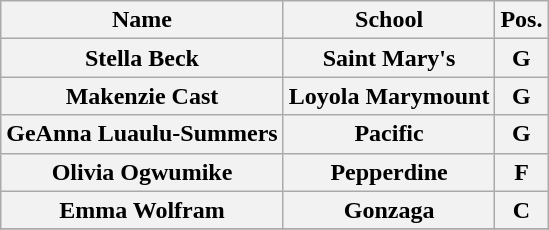<table class="wikitable">
<tr>
<th>Name</th>
<th>School</th>
<th>Pos.</th>
</tr>
<tr>
<th>Stella Beck</th>
<th>Saint Mary's</th>
<th>G</th>
</tr>
<tr>
<th>Makenzie Cast</th>
<th>Loyola Marymount</th>
<th>G</th>
</tr>
<tr>
<th>GeAnna Luaulu-Summers</th>
<th>Pacific</th>
<th>G</th>
</tr>
<tr>
<th>Olivia Ogwumike</th>
<th>Pepperdine</th>
<th>F</th>
</tr>
<tr>
<th>Emma Wolfram</th>
<th>Gonzaga</th>
<th>C</th>
</tr>
<tr>
</tr>
</table>
